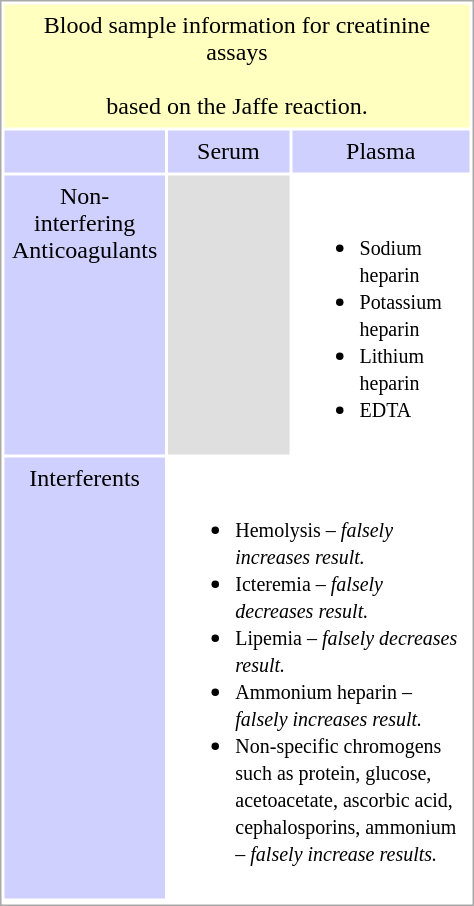<table cellpadding="5" style="width: 25%; border: 1px solid darkgray; float: right">
<tr>
<td colspan="3" style="background: #ffffc0;" border="0" align="center">Blood sample information for creatinine assays<br><br>based on the Jaffe reaction.</td>
</tr>
<tr style="background: #d0d0ff;" align="center">
<td width="15%"></td>
<td width="40%">Serum</td>
<td width="45%">Plasma</td>
</tr>
<tr valign="top">
<td style="background: #d0d0ff;" align="center">Non-interfering Anticoagulants</td>
<td style="background: #dfdfdf;"></td>
<td align="left"><br><ul><li><small>Sodium heparin</small></li><li><small>Potassium heparin</small></li><li><small>Lithium heparin</small></li><li><small>EDTA</small></li></ul></td>
</tr>
<tr valign="top">
<td style="background: #d0d0ff;" align="center">Interferents</td>
<td align="left" colspan="2"><br><ul><li><small>Hemolysis – <em>falsely increases result.</em></small></li><li><small>Icteremia – <em>falsely decreases result.</em></small></li><li><small>Lipemia – <em>falsely decreases result.</em></small></li><li><small>Ammonium heparin – <em>falsely increases result.</em></small></li><li><small>Non-specific chromogens such as protein, glucose, acetoacetate, ascorbic acid, cephalosporins, ammonium – <em>falsely increase results.</em></small></li></ul></td>
</tr>
<tr>
</tr>
</table>
